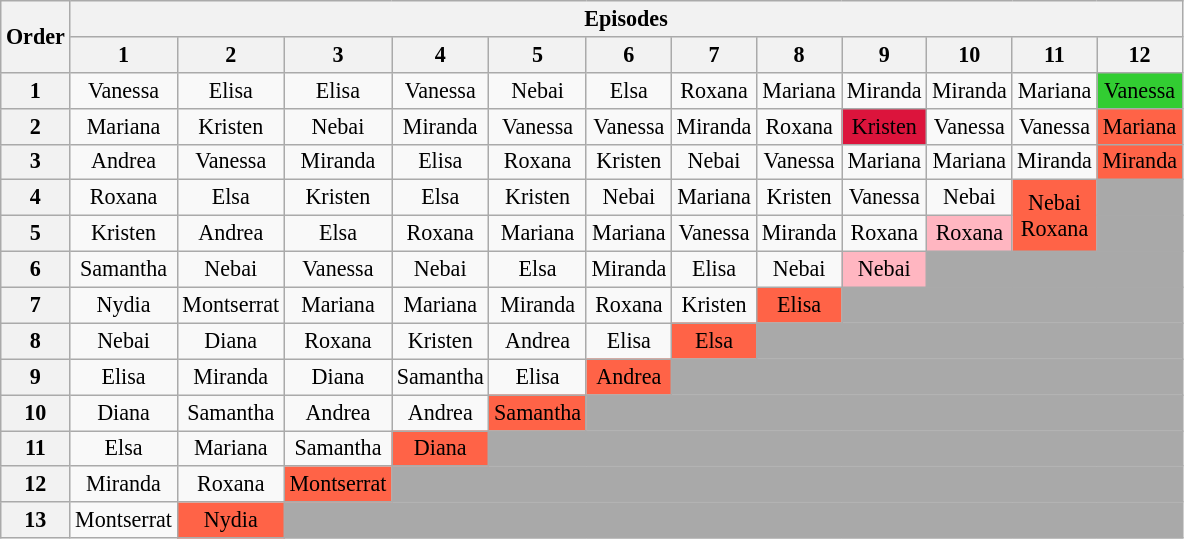<table class="wikitable" style="text-align:center; font-size:92%">
<tr>
<th rowspan=2>Order</th>
<th colspan=13>Episodes</th>
</tr>
<tr>
<th>1</th>
<th>2</th>
<th>3</th>
<th>4</th>
<th>5</th>
<th>6</th>
<th>7</th>
<th>8</th>
<th>9</th>
<th>10</th>
<th>11</th>
<th>12</th>
</tr>
<tr>
<th>1</th>
<td>Vanessa</td>
<td>Elisa</td>
<td>Elisa</td>
<td>Vanessa</td>
<td>Nebai</td>
<td>Elsa</td>
<td>Roxana</td>
<td>Mariana</td>
<td>Miranda</td>
<td>Miranda</td>
<td>Mariana</td>
<td bgcolor="limegreen">Vanessa</td>
</tr>
<tr>
<th>2</th>
<td>Mariana</td>
<td>Kristen</td>
<td>Nebai</td>
<td>Miranda</td>
<td>Vanessa</td>
<td>Vanessa</td>
<td>Miranda</td>
<td>Roxana</td>
<td style="background:crimson;"><span>Kristen</span></td>
<td>Vanessa</td>
<td>Vanessa</td>
<td bgcolor="tomato">Mariana</td>
</tr>
<tr>
<th>3</th>
<td>Andrea</td>
<td>Vanessa</td>
<td>Miranda</td>
<td>Elisa</td>
<td>Roxana</td>
<td>Kristen</td>
<td>Nebai</td>
<td>Vanessa</td>
<td>Mariana</td>
<td>Mariana</td>
<td>Miranda</td>
<td bgcolor="tomato">Miranda</td>
</tr>
<tr>
<th>4</th>
<td>Roxana</td>
<td>Elsa</td>
<td>Kristen</td>
<td>Elsa</td>
<td>Kristen</td>
<td>Nebai</td>
<td>Mariana</td>
<td>Kristen</td>
<td>Vanessa</td>
<td>Nebai</td>
<td rowspan="2" bgcolor="tomato">Nebai<br>Roxana</td>
<td bgcolor="darkgray" colspan="13"></td>
</tr>
<tr>
<th>5</th>
<td>Kristen</td>
<td>Andrea</td>
<td>Elsa</td>
<td>Roxana</td>
<td>Mariana</td>
<td>Mariana</td>
<td>Vanessa</td>
<td>Miranda</td>
<td>Roxana</td>
<td bgcolor="lightpink">Roxana</td>
<td bgcolor="darkgray" colspan="13"></td>
</tr>
<tr>
<th>6</th>
<td>Samantha</td>
<td>Nebai</td>
<td>Vanessa</td>
<td>Nebai</td>
<td>Elsa</td>
<td>Miranda</td>
<td>Elisa</td>
<td>Nebai</td>
<td bgcolor="lightpink">Nebai</td>
<td bgcolor="darkgray" colspan="13"></td>
</tr>
<tr>
<th>7</th>
<td>Nydia</td>
<td>Montserrat</td>
<td>Mariana</td>
<td>Mariana</td>
<td>Miranda</td>
<td>Roxana</td>
<td>Kristen</td>
<td bgcolor="tomato">Elisa</td>
<td bgcolor="darkgray" colspan="13"></td>
</tr>
<tr>
<th>8</th>
<td>Nebai</td>
<td>Diana</td>
<td>Roxana</td>
<td>Kristen</td>
<td>Andrea</td>
<td>Elisa</td>
<td bgcolor="tomato">Elsa</td>
<td bgcolor="darkgray" colspan="13"></td>
</tr>
<tr>
<th>9</th>
<td>Elisa</td>
<td>Miranda</td>
<td>Diana</td>
<td>Samantha</td>
<td>Elisa</td>
<td bgcolor="tomato">Andrea</td>
<td bgcolor="darkgray" colspan="13"></td>
</tr>
<tr>
<th>10</th>
<td>Diana</td>
<td>Samantha</td>
<td>Andrea</td>
<td>Andrea</td>
<td bgcolor="tomato">Samantha</td>
<td bgcolor="darkgray" colspan="13"></td>
</tr>
<tr>
<th>11</th>
<td>Elsa</td>
<td>Mariana</td>
<td>Samantha</td>
<td bgcolor="tomato">Diana</td>
<td bgcolor="darkgray" colspan="13"></td>
</tr>
<tr>
<th>12</th>
<td>Miranda</td>
<td>Roxana</td>
<td bgcolor="tomato">Montserrat</td>
<td bgcolor="darkgray" colspan="13"></td>
</tr>
<tr>
<th>13</th>
<td>Montserrat</td>
<td bgcolor="tomato">Nydia</td>
<td bgcolor="darkgray" colspan="13"></td>
</tr>
</table>
